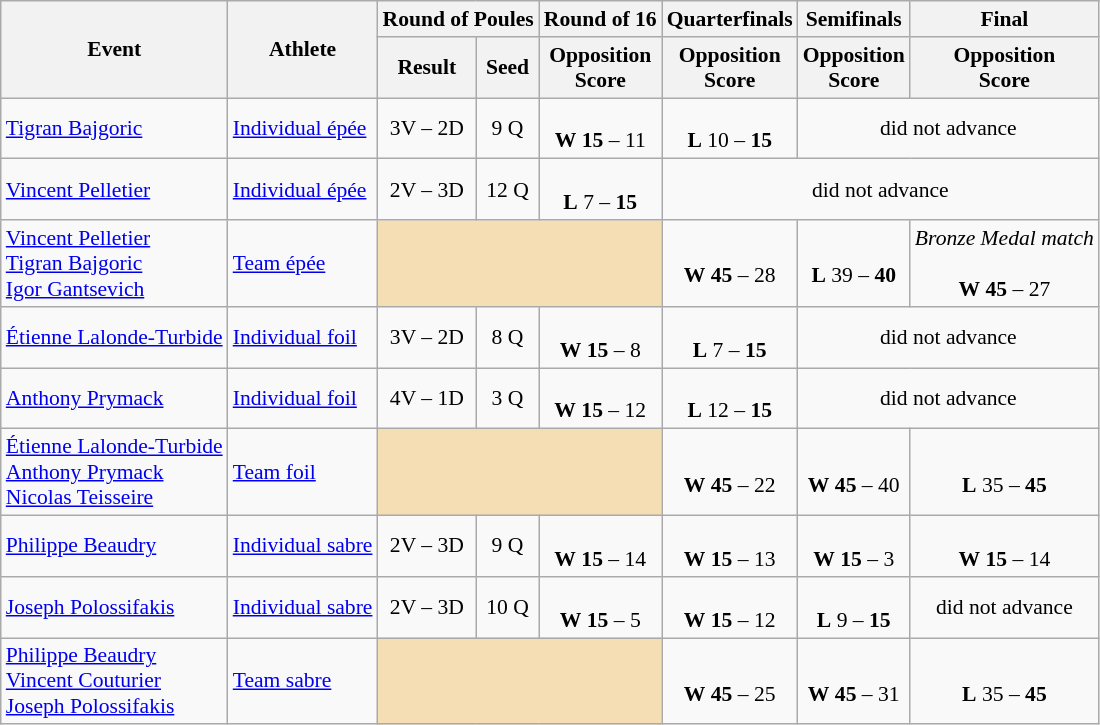<table class="wikitable" border="1" style="font-size:90%">
<tr>
<th rowspan=2>Event</th>
<th rowspan=2>Athlete</th>
<th colspan=2>Round of Poules</th>
<th>Round of 16</th>
<th>Quarterfinals</th>
<th>Semifinals</th>
<th>Final</th>
</tr>
<tr>
<th>Result</th>
<th>Seed</th>
<th>Opposition<br>Score</th>
<th>Opposition<br>Score</th>
<th>Opposition<br>Score</th>
<th>Opposition<br>Score</th>
</tr>
<tr>
<td><a href='#'>Tigran Bajgoric</a></td>
<td><a href='#'>Individual épée</a></td>
<td align=center>3V – 2D</td>
<td align=center>9 Q</td>
<td align=center><br><strong>W</strong> <strong>15</strong> – 11</td>
<td align=center><br><strong>L</strong> 10 – <strong>15</strong></td>
<td align=center colspan="7">did not advance</td>
</tr>
<tr>
<td><a href='#'>Vincent Pelletier</a></td>
<td><a href='#'>Individual épée</a></td>
<td align=center>2V – 3D</td>
<td align=center>12 Q</td>
<td align=center><br><strong>L</strong> 7 – <strong>15</strong></td>
<td align=center colspan="7">did not advance</td>
</tr>
<tr>
<td><a href='#'>Vincent Pelletier</a><br><a href='#'>Tigran Bajgoric</a><br><a href='#'>Igor Gantsevich</a></td>
<td><a href='#'>Team épée</a></td>
<td colspan=3 bgcolor="wheat"></td>
<td align=center><br><strong>W</strong> <strong>45</strong> – 28</td>
<td align=center><br><strong>L</strong> 39 – <strong>40</strong></td>
<td align=center><em>Bronze Medal match</em><br><br><strong>W</strong> <strong>45</strong> – 27<br></td>
</tr>
<tr>
<td><a href='#'>Étienne Lalonde-Turbide</a></td>
<td><a href='#'>Individual foil</a></td>
<td align=center>3V – 2D</td>
<td align=center>8 Q</td>
<td align=center><br><strong>W</strong> <strong>15</strong> – 8</td>
<td align=center><br><strong>L</strong> 7 – <strong>15</strong></td>
<td align=center colspan="7">did not advance</td>
</tr>
<tr>
<td><a href='#'>Anthony Prymack</a></td>
<td><a href='#'>Individual foil</a></td>
<td align=center>4V – 1D</td>
<td align=center>3 Q</td>
<td align=center><br><strong>W</strong> <strong>15</strong> – 12</td>
<td align=center><br><strong>L</strong> 12 – <strong>15</strong></td>
<td align=center colspan="7">did not advance</td>
</tr>
<tr>
<td><a href='#'>Étienne Lalonde-Turbide</a><br><a href='#'>Anthony Prymack</a><br><a href='#'>Nicolas Teisseire</a></td>
<td><a href='#'>Team foil</a></td>
<td colspan=3 bgcolor="wheat"></td>
<td align=center><br><strong>W</strong> <strong>45</strong> – 22</td>
<td align=center><br><strong>W</strong> <strong>45</strong> – 40</td>
<td align=center><br><strong>L</strong> 35 – <strong>45</strong><br></td>
</tr>
<tr>
<td><a href='#'>Philippe Beaudry</a></td>
<td><a href='#'>Individual sabre</a></td>
<td align=center>2V – 3D</td>
<td align=center>9 Q</td>
<td align=center><br><strong>W</strong> <strong>15</strong> – 14</td>
<td align=center><br><strong>W</strong> <strong>15</strong> – 13</td>
<td align=center><br><strong>W</strong> <strong>15</strong> – 3</td>
<td align=center><br><strong>W</strong> <strong>15</strong> – 14<br></td>
</tr>
<tr>
<td><a href='#'>Joseph Polossifakis</a></td>
<td><a href='#'>Individual sabre</a></td>
<td align=center>2V – 3D</td>
<td align=center>10 Q</td>
<td align=center><br><strong>W</strong> <strong>15</strong> – 5</td>
<td align=center><br><strong>W</strong> <strong>15</strong> – 12</td>
<td align=center><br><strong>L</strong> 9 – <strong>15</strong><br></td>
<td align=center colspan="7">did not advance</td>
</tr>
<tr>
<td><a href='#'>Philippe Beaudry</a><br><a href='#'>Vincent Couturier</a><br><a href='#'>Joseph Polossifakis</a></td>
<td><a href='#'>Team sabre</a></td>
<td colspan=3 bgcolor="wheat"></td>
<td align=center><br><strong>W</strong> <strong>45</strong> – 25</td>
<td align=center><br><strong>W</strong> <strong>45</strong> – 31</td>
<td align=center><br><strong>L</strong> 35 – <strong>45</strong><br></td>
</tr>
</table>
